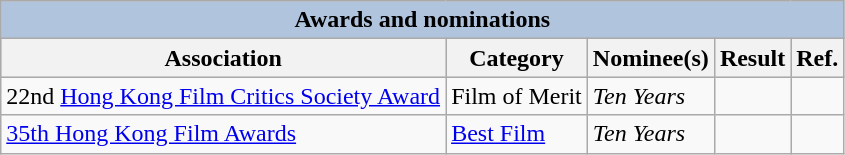<table class="wikitable">
<tr style="background:#ccc; text-align:center">
<th colspan="5" style="background: LightSteelBlue;">Awards and nominations</th>
</tr>
<tr style="background:#ccc; text-align:center;">
<th>Association</th>
<th>Category</th>
<th>Nominee(s)</th>
<th>Result</th>
<th>Ref.</th>
</tr>
<tr>
<td>22nd <a href='#'>Hong Kong Film Critics Society Award</a></td>
<td>Film of Merit</td>
<td><em>Ten Years</em></td>
<td></td>
<td></td>
</tr>
<tr>
<td><a href='#'>35th Hong Kong Film Awards</a></td>
<td><a href='#'>Best Film</a></td>
<td><em>Ten Years</em></td>
<td></td>
<td></td>
</tr>
</table>
